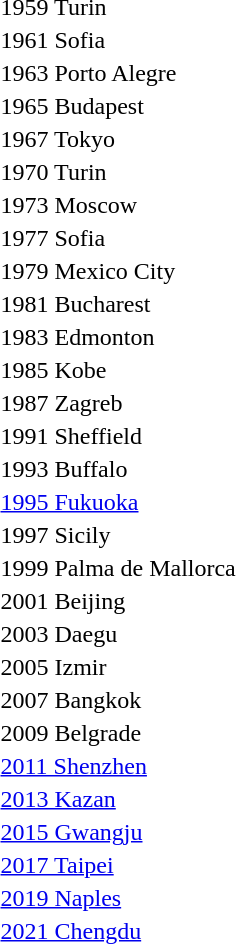<table>
<tr>
<td>1959 Turin</td>
<td></td>
<td></td>
<td></td>
</tr>
<tr>
<td>1961 Sofia</td>
<td></td>
<td></td>
<td></td>
</tr>
<tr>
<td>1963 Porto Alegre</td>
<td></td>
<td></td>
<td></td>
</tr>
<tr>
<td>1965 Budapest</td>
<td></td>
<td></td>
<td></td>
</tr>
<tr>
<td>1967 Tokyo</td>
<td></td>
<td></td>
<td></td>
</tr>
<tr>
<td>1970 Turin</td>
<td></td>
<td></td>
<td></td>
</tr>
<tr>
<td>1973 Moscow</td>
<td></td>
<td></td>
<td></td>
</tr>
<tr>
<td>1977 Sofia</td>
<td></td>
<td></td>
<td></td>
</tr>
<tr>
<td>1979 Mexico City</td>
<td></td>
<td></td>
<td></td>
</tr>
<tr>
<td>1981 Bucharest</td>
<td></td>
<td></td>
<td></td>
</tr>
<tr>
<td>1983 Edmonton</td>
<td></td>
<td></td>
<td></td>
</tr>
<tr>
<td>1985 Kobe</td>
<td></td>
<td></td>
<td></td>
</tr>
<tr>
<td rowspan=2>1987 Zagreb</td>
<td rowspan=2></td>
<td rowspan=2></td>
<td></td>
</tr>
<tr>
<td></td>
</tr>
<tr>
<td rowspan=2>1991 Sheffield</td>
<td rowspan=2></td>
<td rowspan=2></td>
<td></td>
</tr>
<tr>
<td></td>
</tr>
<tr>
<td rowspan=2>1993 Buffalo</td>
<td rowspan=2></td>
<td rowspan=2></td>
<td></td>
</tr>
<tr>
<td></td>
</tr>
<tr>
<td rowspan=2><a href='#'>1995 Fukuoka</a></td>
<td rowspan=2></td>
<td rowspan=2></td>
<td></td>
</tr>
<tr>
<td></td>
</tr>
<tr>
<td rowspan=2>1997 Sicily</td>
<td rowspan=2></td>
<td rowspan=2></td>
<td></td>
</tr>
<tr>
<td></td>
</tr>
<tr>
<td rowspan=2>1999 Palma de Mallorca</td>
<td rowspan=2></td>
<td rowspan=2></td>
<td></td>
</tr>
<tr>
<td></td>
</tr>
<tr>
<td rowspan=2>2001 Beijing</td>
<td rowspan=2></td>
<td rowspan=2></td>
<td></td>
</tr>
<tr>
<td></td>
</tr>
<tr>
<td rowspan=2>2003 Daegu</td>
<td rowspan=2></td>
<td rowspan=2></td>
<td></td>
</tr>
<tr>
<td></td>
</tr>
<tr>
<td rowspan=2>2005 Izmir</td>
<td rowspan=2></td>
<td rowspan=2></td>
<td></td>
</tr>
<tr>
<td></td>
</tr>
<tr>
<td rowspan=2>2007 Bangkok</td>
<td rowspan=2></td>
<td rowspan=2></td>
<td></td>
</tr>
<tr>
<td></td>
</tr>
<tr>
<td rowspan=2>2009 Belgrade</td>
<td rowspan=2></td>
<td rowspan=2></td>
<td></td>
</tr>
<tr>
<td></td>
</tr>
<tr>
<td rowspan=2><a href='#'>2011 Shenzhen</a></td>
<td rowspan=2></td>
<td rowspan=2></td>
<td></td>
</tr>
<tr>
<td></td>
</tr>
<tr>
<td rowspan=2><a href='#'>2013 Kazan</a></td>
<td rowspan=2></td>
<td rowspan=2></td>
<td></td>
</tr>
<tr>
<td></td>
</tr>
<tr>
<td rowspan=2><a href='#'>2015 Gwangju</a></td>
<td rowspan=2></td>
<td rowspan=2></td>
<td></td>
</tr>
<tr>
<td></td>
</tr>
<tr>
<td rowspan=2><a href='#'>2017 Taipei</a></td>
<td rowspan=2></td>
<td rowspan=2></td>
<td></td>
</tr>
<tr>
<td></td>
</tr>
<tr>
<td rowspan=2><a href='#'>2019 Naples</a></td>
<td rowspan=2></td>
<td rowspan=2></td>
<td></td>
</tr>
<tr>
<td></td>
</tr>
<tr>
<td rowspan=2><a href='#'>2021 Chengdu</a></td>
<td rowspan=2></td>
<td rowspan=2></td>
<td></td>
</tr>
<tr>
<td></td>
</tr>
</table>
